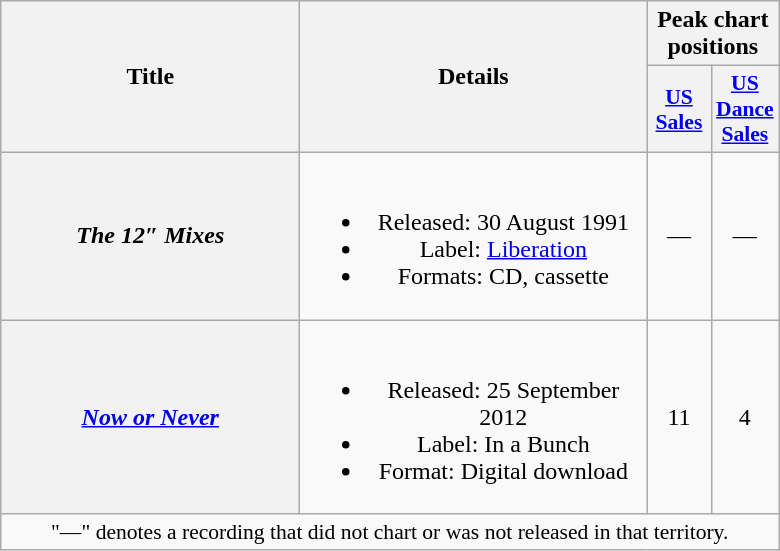<table class="wikitable plainrowheaders" style="text-align:center;">
<tr>
<th scope="col" rowspan="2" style="width:12em;">Title</th>
<th scope="col" rowspan="2" style="width:14em;">Details</th>
<th scope="col" colspan="2">Peak chart positions</th>
</tr>
<tr>
<th scope="col" style="width:2.5em;font-size:90%;"><a href='#'>US<br>Sales</a><br></th>
<th scope="col" style="width:2.5em;font-size:90%;"><a href='#'>US<br>Dance<br>Sales</a><br></th>
</tr>
<tr>
<th scope="row"><em>The 12″ Mixes</em></th>
<td><br><ul><li>Released: 30 August 1991</li><li>Label: <a href='#'>Liberation</a></li><li>Formats: CD, cassette</li></ul></td>
<td>—</td>
<td>—</td>
</tr>
<tr>
<th scope="row"><em><a href='#'>Now or Never</a></em></th>
<td><br><ul><li>Released: 25 September 2012</li><li>Label: In a Bunch</li><li>Format: Digital download</li></ul></td>
<td>11</td>
<td>4</td>
</tr>
<tr>
<td colspan="4" style="font-size:90%">"—" denotes a recording that did not chart or was not released in that territory.</td>
</tr>
</table>
